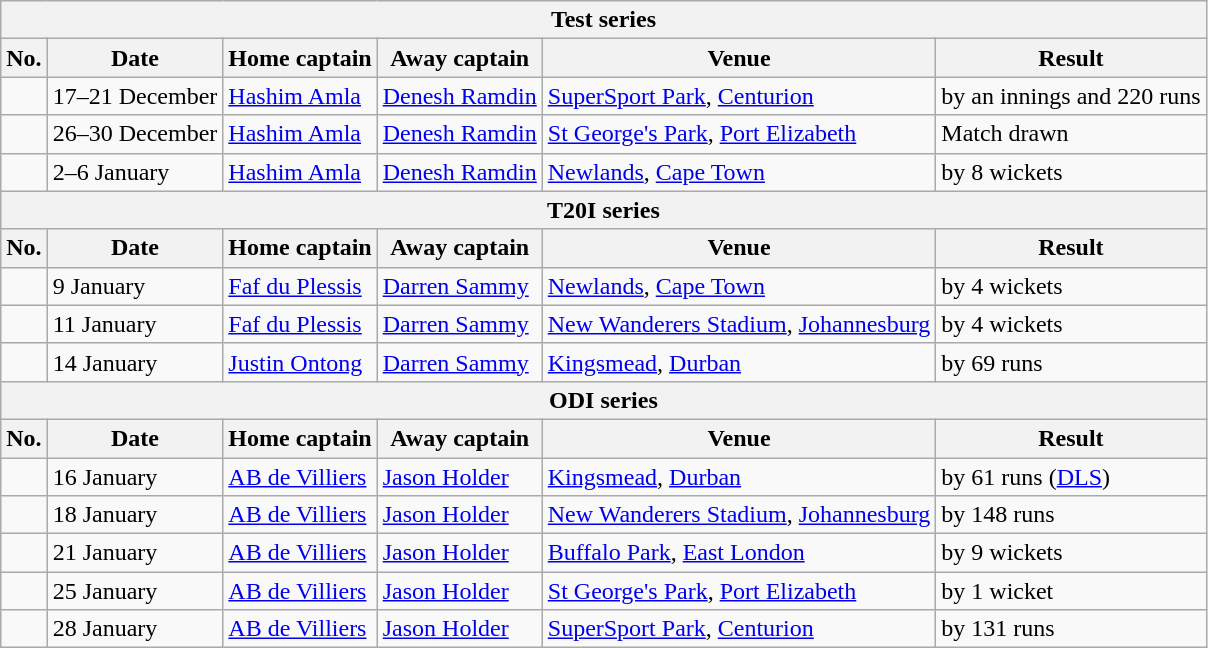<table class="wikitable">
<tr>
<th colspan="9">Test series</th>
</tr>
<tr>
<th>No.</th>
<th>Date</th>
<th>Home captain</th>
<th>Away captain</th>
<th>Venue</th>
<th>Result</th>
</tr>
<tr>
<td></td>
<td>17–21 December</td>
<td><a href='#'>Hashim Amla</a></td>
<td><a href='#'>Denesh Ramdin</a></td>
<td><a href='#'>SuperSport Park</a>, <a href='#'>Centurion</a></td>
<td> by an innings and 220 runs</td>
</tr>
<tr>
<td></td>
<td>26–30 December</td>
<td><a href='#'>Hashim Amla</a></td>
<td><a href='#'>Denesh Ramdin</a></td>
<td><a href='#'>St George's Park</a>, <a href='#'>Port Elizabeth</a></td>
<td>Match drawn</td>
</tr>
<tr>
<td></td>
<td>2–6 January</td>
<td><a href='#'>Hashim Amla</a></td>
<td><a href='#'>Denesh Ramdin</a></td>
<td><a href='#'>Newlands</a>, <a href='#'>Cape Town</a></td>
<td> by 8 wickets</td>
</tr>
<tr>
<th colspan="9">T20I series</th>
</tr>
<tr>
<th>No.</th>
<th>Date</th>
<th>Home captain</th>
<th>Away captain</th>
<th>Venue</th>
<th>Result</th>
</tr>
<tr>
<td></td>
<td>9 January</td>
<td><a href='#'>Faf du Plessis</a></td>
<td><a href='#'>Darren Sammy</a></td>
<td><a href='#'>Newlands</a>, <a href='#'>Cape Town</a></td>
<td> by 4 wickets</td>
</tr>
<tr>
<td></td>
<td>11 January</td>
<td><a href='#'>Faf du Plessis</a></td>
<td><a href='#'>Darren Sammy</a></td>
<td><a href='#'>New Wanderers Stadium</a>, <a href='#'>Johannesburg</a></td>
<td> by 4 wickets</td>
</tr>
<tr>
<td></td>
<td>14 January</td>
<td><a href='#'>Justin Ontong</a></td>
<td><a href='#'>Darren Sammy</a></td>
<td><a href='#'>Kingsmead</a>, <a href='#'>Durban</a></td>
<td> by 69 runs</td>
</tr>
<tr>
<th colspan="9">ODI series</th>
</tr>
<tr>
<th>No.</th>
<th>Date</th>
<th>Home captain</th>
<th>Away captain</th>
<th>Venue</th>
<th>Result</th>
</tr>
<tr>
<td></td>
<td>16 January</td>
<td><a href='#'>AB de Villiers</a></td>
<td><a href='#'>Jason Holder</a></td>
<td><a href='#'>Kingsmead</a>, <a href='#'>Durban</a></td>
<td> by 61 runs (<a href='#'>DLS</a>)</td>
</tr>
<tr>
<td></td>
<td>18 January</td>
<td><a href='#'>AB de Villiers</a></td>
<td><a href='#'>Jason Holder</a></td>
<td><a href='#'>New Wanderers Stadium</a>, <a href='#'>Johannesburg</a></td>
<td> by 148 runs</td>
</tr>
<tr>
<td></td>
<td>21 January</td>
<td><a href='#'>AB de Villiers</a></td>
<td><a href='#'>Jason Holder</a></td>
<td><a href='#'>Buffalo Park</a>, <a href='#'>East London</a></td>
<td> by 9 wickets</td>
</tr>
<tr>
<td></td>
<td>25 January</td>
<td><a href='#'>AB de Villiers</a></td>
<td><a href='#'>Jason Holder</a></td>
<td><a href='#'>St George's Park</a>, <a href='#'>Port Elizabeth</a></td>
<td> by 1 wicket</td>
</tr>
<tr>
<td></td>
<td>28 January</td>
<td><a href='#'>AB de Villiers</a></td>
<td><a href='#'>Jason Holder</a></td>
<td><a href='#'>SuperSport Park</a>, <a href='#'>Centurion</a></td>
<td> by 131 runs</td>
</tr>
</table>
